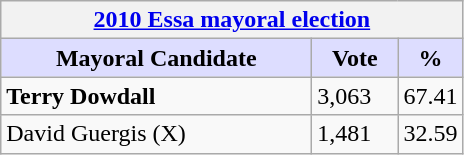<table class="wikitable">
<tr>
<th colspan="3"><a href='#'>2010 Essa mayoral election</a></th>
</tr>
<tr>
<th style="background:#ddf; width:200px;">Mayoral Candidate </th>
<th style="background:#ddf; width:50px;">Vote</th>
<th style="background:#ddf; width:30px;">%</th>
</tr>
<tr>
<td><strong>Terry Dowdall</strong></td>
<td>3,063</td>
<td>67.41</td>
</tr>
<tr>
<td>David Guergis (X)</td>
<td>1,481</td>
<td>32.59</td>
</tr>
</table>
